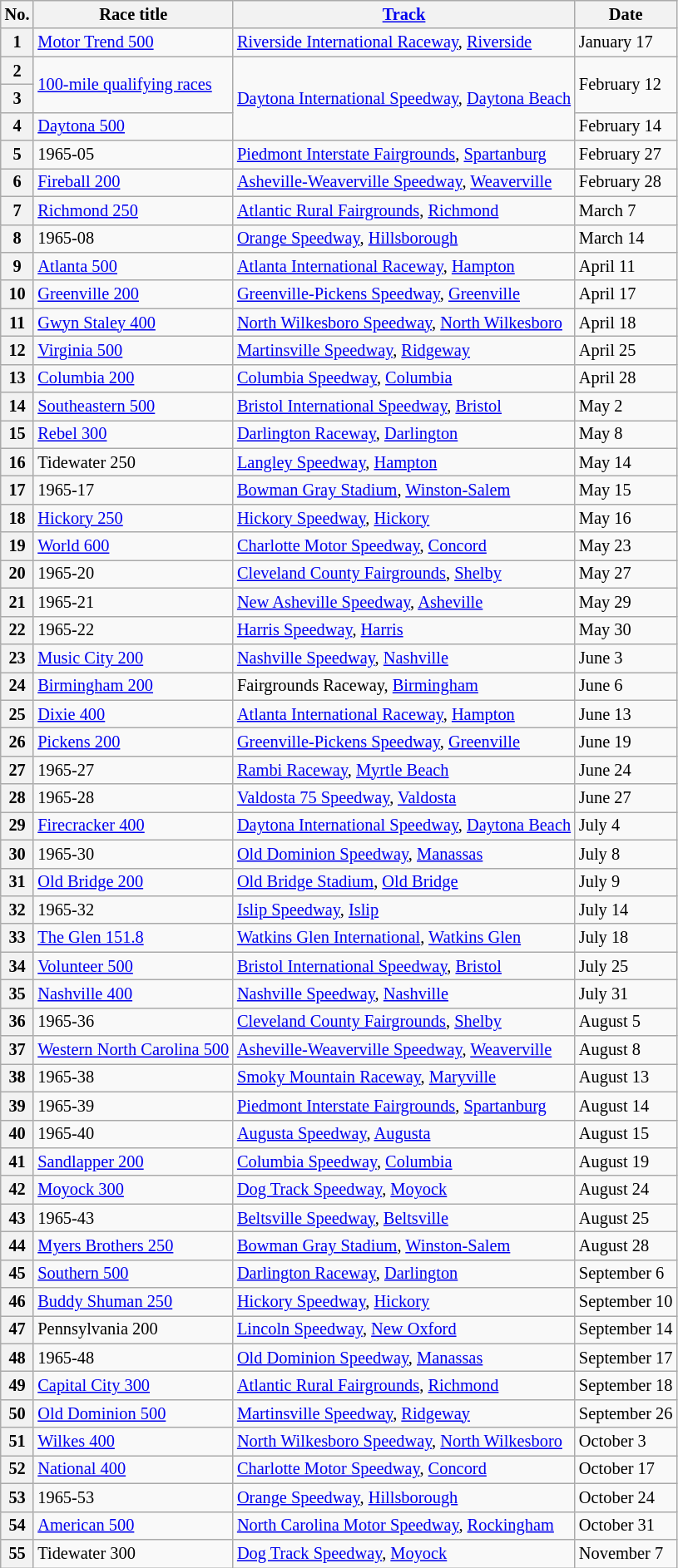<table class="wikitable" style="font-size:85%;">
<tr>
<th>No.</th>
<th>Race title</th>
<th><a href='#'>Track</a></th>
<th>Date</th>
</tr>
<tr>
<th>1</th>
<td><a href='#'>Motor Trend 500</a></td>
<td><a href='#'>Riverside International Raceway</a>, <a href='#'>Riverside</a></td>
<td>January 17</td>
</tr>
<tr>
<th>2</th>
<td rowspan=2><a href='#'>100-mile qualifying races</a></td>
<td rowspan=3><a href='#'>Daytona International Speedway</a>, <a href='#'>Daytona Beach</a></td>
<td rowspan=2>February 12</td>
</tr>
<tr>
<th>3</th>
</tr>
<tr>
<th>4</th>
<td><a href='#'>Daytona 500</a></td>
<td>February 14</td>
</tr>
<tr>
<th>5</th>
<td>1965-05</td>
<td><a href='#'>Piedmont Interstate Fairgrounds</a>, <a href='#'>Spartanburg</a></td>
<td>February 27</td>
</tr>
<tr>
<th>6</th>
<td><a href='#'>Fireball 200</a></td>
<td><a href='#'>Asheville-Weaverville Speedway</a>, <a href='#'>Weaverville</a></td>
<td>February 28</td>
</tr>
<tr>
<th>7</th>
<td><a href='#'>Richmond 250</a></td>
<td><a href='#'>Atlantic Rural Fairgrounds</a>, <a href='#'>Richmond</a></td>
<td>March 7</td>
</tr>
<tr>
<th>8</th>
<td>1965-08</td>
<td><a href='#'>Orange Speedway</a>, <a href='#'>Hillsborough</a></td>
<td>March 14</td>
</tr>
<tr>
<th>9</th>
<td><a href='#'>Atlanta 500</a></td>
<td><a href='#'>Atlanta International Raceway</a>, <a href='#'>Hampton</a></td>
<td>April 11</td>
</tr>
<tr>
<th>10</th>
<td><a href='#'>Greenville 200</a></td>
<td><a href='#'>Greenville-Pickens Speedway</a>, <a href='#'>Greenville</a></td>
<td>April 17</td>
</tr>
<tr>
<th>11</th>
<td><a href='#'>Gwyn Staley 400</a></td>
<td><a href='#'>North Wilkesboro Speedway</a>, <a href='#'>North Wilkesboro</a></td>
<td>April 18</td>
</tr>
<tr>
<th>12</th>
<td><a href='#'>Virginia 500</a></td>
<td><a href='#'>Martinsville Speedway</a>, <a href='#'>Ridgeway</a></td>
<td>April 25</td>
</tr>
<tr>
<th>13</th>
<td><a href='#'>Columbia 200</a></td>
<td><a href='#'>Columbia Speedway</a>, <a href='#'>Columbia</a></td>
<td>April 28</td>
</tr>
<tr>
<th>14</th>
<td><a href='#'>Southeastern 500</a></td>
<td><a href='#'>Bristol International Speedway</a>, <a href='#'>Bristol</a></td>
<td>May 2</td>
</tr>
<tr>
<th>15</th>
<td><a href='#'>Rebel 300</a></td>
<td><a href='#'>Darlington Raceway</a>, <a href='#'>Darlington</a></td>
<td>May 8</td>
</tr>
<tr>
<th>16</th>
<td>Tidewater 250</td>
<td><a href='#'>Langley Speedway</a>, <a href='#'>Hampton</a></td>
<td>May 14</td>
</tr>
<tr>
<th>17</th>
<td>1965-17</td>
<td><a href='#'>Bowman Gray Stadium</a>, <a href='#'>Winston-Salem</a></td>
<td>May 15</td>
</tr>
<tr>
<th>18</th>
<td><a href='#'>Hickory 250</a></td>
<td><a href='#'>Hickory Speedway</a>, <a href='#'>Hickory</a></td>
<td>May 16</td>
</tr>
<tr>
<th>19</th>
<td><a href='#'>World 600</a></td>
<td><a href='#'>Charlotte Motor Speedway</a>, <a href='#'>Concord</a></td>
<td>May 23</td>
</tr>
<tr>
<th>20</th>
<td>1965-20</td>
<td><a href='#'>Cleveland County Fairgrounds</a>, <a href='#'>Shelby</a></td>
<td>May 27</td>
</tr>
<tr>
<th>21</th>
<td>1965-21</td>
<td><a href='#'>New Asheville Speedway</a>, <a href='#'>Asheville</a></td>
<td>May 29</td>
</tr>
<tr>
<th>22</th>
<td>1965-22</td>
<td><a href='#'>Harris Speedway</a>, <a href='#'>Harris</a></td>
<td>May 30</td>
</tr>
<tr>
<th>23</th>
<td><a href='#'>Music City 200</a></td>
<td><a href='#'>Nashville Speedway</a>, <a href='#'>Nashville</a></td>
<td>June 3</td>
</tr>
<tr>
<th>24</th>
<td><a href='#'>Birmingham 200</a></td>
<td>Fairgrounds Raceway, <a href='#'>Birmingham</a></td>
<td>June 6</td>
</tr>
<tr>
<th>25</th>
<td><a href='#'>Dixie 400</a></td>
<td><a href='#'>Atlanta International Raceway</a>, <a href='#'>Hampton</a></td>
<td>June 13</td>
</tr>
<tr>
<th>26</th>
<td><a href='#'>Pickens 200</a></td>
<td><a href='#'>Greenville-Pickens Speedway</a>, <a href='#'>Greenville</a></td>
<td>June 19</td>
</tr>
<tr>
<th>27</th>
<td>1965-27</td>
<td><a href='#'>Rambi Raceway</a>, <a href='#'>Myrtle Beach</a></td>
<td>June 24</td>
</tr>
<tr>
<th>28</th>
<td>1965-28</td>
<td><a href='#'>Valdosta 75 Speedway</a>, <a href='#'>Valdosta</a></td>
<td>June 27</td>
</tr>
<tr>
<th>29</th>
<td><a href='#'>Firecracker 400</a></td>
<td><a href='#'>Daytona International Speedway</a>, <a href='#'>Daytona Beach</a></td>
<td>July 4</td>
</tr>
<tr>
<th>30</th>
<td>1965-30</td>
<td><a href='#'>Old Dominion Speedway</a>, <a href='#'>Manassas</a></td>
<td>July 8</td>
</tr>
<tr>
<th>31</th>
<td><a href='#'>Old Bridge 200</a></td>
<td><a href='#'>Old Bridge Stadium</a>, <a href='#'>Old Bridge</a></td>
<td>July 9</td>
</tr>
<tr>
<th>32</th>
<td>1965-32</td>
<td><a href='#'>Islip Speedway</a>, <a href='#'>Islip</a></td>
<td>July 14</td>
</tr>
<tr>
<th>33</th>
<td><a href='#'>The Glen 151.8</a></td>
<td><a href='#'>Watkins Glen International</a>, <a href='#'>Watkins Glen</a></td>
<td>July 18</td>
</tr>
<tr>
<th>34</th>
<td><a href='#'>Volunteer 500</a></td>
<td><a href='#'>Bristol International Speedway</a>, <a href='#'>Bristol</a></td>
<td>July 25</td>
</tr>
<tr>
<th>35</th>
<td><a href='#'>Nashville 400</a></td>
<td><a href='#'>Nashville Speedway</a>, <a href='#'>Nashville</a></td>
<td>July 31</td>
</tr>
<tr>
<th>36</th>
<td>1965-36</td>
<td><a href='#'>Cleveland County Fairgrounds</a>, <a href='#'>Shelby</a></td>
<td>August 5</td>
</tr>
<tr>
<th>37</th>
<td><a href='#'>Western North Carolina 500</a></td>
<td><a href='#'>Asheville-Weaverville Speedway</a>, <a href='#'>Weaverville</a></td>
<td>August 8</td>
</tr>
<tr>
<th>38</th>
<td>1965-38</td>
<td><a href='#'>Smoky Mountain Raceway</a>, <a href='#'>Maryville</a></td>
<td>August 13</td>
</tr>
<tr>
<th>39</th>
<td>1965-39</td>
<td><a href='#'>Piedmont Interstate Fairgrounds</a>, <a href='#'>Spartanburg</a></td>
<td>August 14</td>
</tr>
<tr>
<th>40</th>
<td>1965-40</td>
<td><a href='#'>Augusta Speedway</a>, <a href='#'>Augusta</a></td>
<td>August 15</td>
</tr>
<tr>
<th>41</th>
<td><a href='#'>Sandlapper 200</a></td>
<td><a href='#'>Columbia Speedway</a>, <a href='#'>Columbia</a></td>
<td>August 19</td>
</tr>
<tr>
<th>42</th>
<td><a href='#'>Moyock 300</a></td>
<td><a href='#'>Dog Track Speedway</a>, <a href='#'>Moyock</a></td>
<td>August 24</td>
</tr>
<tr>
<th>43</th>
<td>1965-43</td>
<td><a href='#'>Beltsville Speedway</a>, <a href='#'>Beltsville</a></td>
<td>August 25</td>
</tr>
<tr>
<th>44</th>
<td><a href='#'>Myers Brothers 250</a></td>
<td><a href='#'>Bowman Gray Stadium</a>, <a href='#'>Winston-Salem</a></td>
<td>August 28</td>
</tr>
<tr>
<th>45</th>
<td><a href='#'>Southern 500</a></td>
<td><a href='#'>Darlington Raceway</a>, <a href='#'>Darlington</a></td>
<td>September 6</td>
</tr>
<tr>
<th>46</th>
<td><a href='#'>Buddy Shuman 250</a></td>
<td><a href='#'>Hickory Speedway</a>, <a href='#'>Hickory</a></td>
<td>September 10</td>
</tr>
<tr>
<th>47</th>
<td>Pennsylvania 200</td>
<td><a href='#'>Lincoln Speedway</a>, <a href='#'>New Oxford</a></td>
<td>September 14</td>
</tr>
<tr>
<th>48</th>
<td>1965-48</td>
<td><a href='#'>Old Dominion Speedway</a>, <a href='#'>Manassas</a></td>
<td>September 17</td>
</tr>
<tr>
<th>49</th>
<td><a href='#'>Capital City 300</a></td>
<td><a href='#'>Atlantic Rural Fairgrounds</a>, <a href='#'>Richmond</a></td>
<td>September 18</td>
</tr>
<tr>
<th>50</th>
<td><a href='#'>Old Dominion 500</a></td>
<td><a href='#'>Martinsville Speedway</a>, <a href='#'>Ridgeway</a></td>
<td>September 26</td>
</tr>
<tr>
<th>51</th>
<td><a href='#'>Wilkes 400</a></td>
<td><a href='#'>North Wilkesboro Speedway</a>, <a href='#'>North Wilkesboro</a></td>
<td>October 3</td>
</tr>
<tr>
<th>52</th>
<td><a href='#'>National 400</a></td>
<td><a href='#'>Charlotte Motor Speedway</a>, <a href='#'>Concord</a></td>
<td>October 17</td>
</tr>
<tr>
<th>53</th>
<td>1965-53</td>
<td><a href='#'>Orange Speedway</a>, <a href='#'>Hillsborough</a></td>
<td>October 24</td>
</tr>
<tr>
<th>54</th>
<td><a href='#'>American 500</a></td>
<td><a href='#'>North Carolina Motor Speedway</a>, <a href='#'>Rockingham</a></td>
<td>October 31</td>
</tr>
<tr>
<th>55</th>
<td>Tidewater 300</td>
<td><a href='#'>Dog Track Speedway</a>, <a href='#'>Moyock</a></td>
<td>November 7</td>
</tr>
</table>
